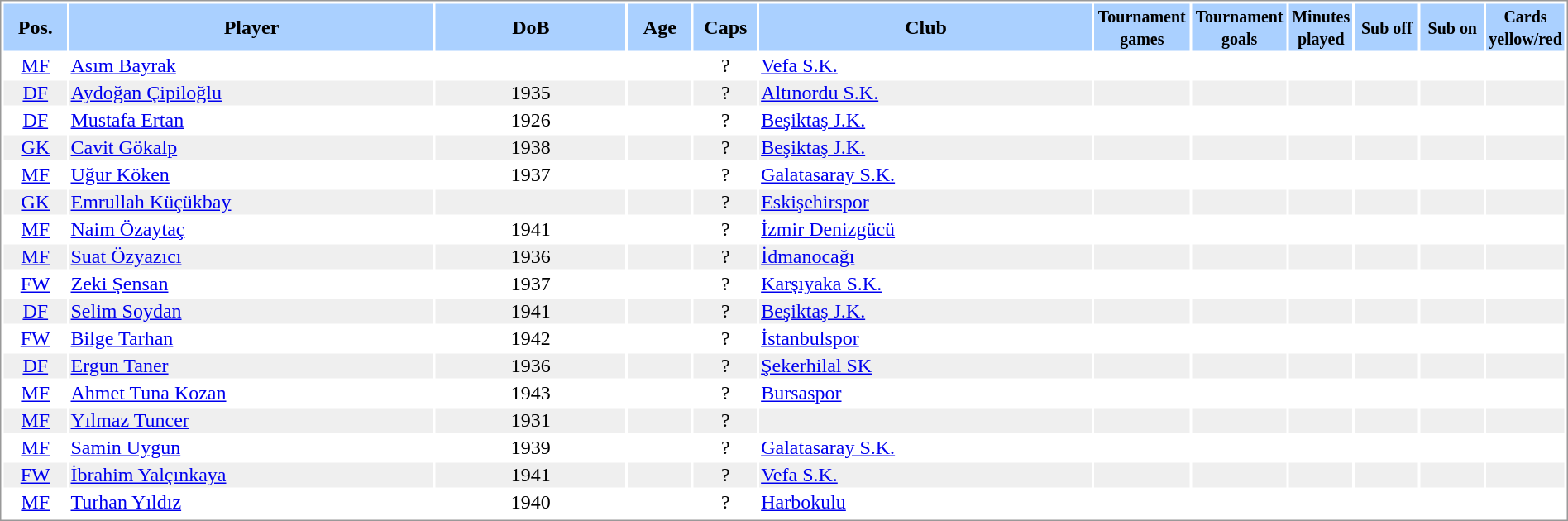<table border="0" width="100%" style="border: 1px solid #999; background-color:white; text-align:center">
<tr align="center" bgcolor="#AAD0FF">
<th width=4%>Pos.</th>
<th width=23%>Player</th>
<th width=12%>DoB</th>
<th width=4%>Age</th>
<th width=4%>Caps</th>
<th width=21%>Club</th>
<th width=6%><small>Tournament<br>games</small></th>
<th width=6%><small>Tournament<br>goals</small></th>
<th width=4%><small>Minutes<br>played</small></th>
<th width=4%><small>Sub off</small></th>
<th width=4%><small>Sub on</small></th>
<th width=4%><small>Cards<br>yellow/red</small></th>
</tr>
<tr>
<td><a href='#'>MF</a></td>
<td align="left"><a href='#'>Asım Bayrak</a></td>
<td></td>
<td></td>
<td>?</td>
<td align="left"> <a href='#'>Vefa S.K.</a></td>
<td></td>
<td></td>
<td></td>
<td></td>
<td></td>
</tr>
<tr bgcolor="#EFEFEF">
<td><a href='#'>DF</a></td>
<td align="left"><a href='#'>Aydoğan Çipiloğlu</a></td>
<td>1935</td>
<td></td>
<td>?</td>
<td align="left"> <a href='#'>Altınordu S.K.</a></td>
<td></td>
<td></td>
<td></td>
<td></td>
<td></td>
<td></td>
</tr>
<tr>
<td><a href='#'>DF</a></td>
<td align="left"><a href='#'>Mustafa Ertan</a></td>
<td>1926</td>
<td></td>
<td>?</td>
<td align="left"> <a href='#'>Beşiktaş J.K.</a></td>
<td></td>
<td></td>
<td></td>
<td></td>
<td></td>
<td></td>
</tr>
<tr bgcolor="#EFEFEF">
<td><a href='#'>GK</a></td>
<td align="left"><a href='#'>Cavit Gökalp</a></td>
<td>1938</td>
<td></td>
<td>?</td>
<td align="left"> <a href='#'>Beşiktaş J.K.</a></td>
<td></td>
<td></td>
<td></td>
<td></td>
<td></td>
<td></td>
</tr>
<tr>
<td><a href='#'>MF</a></td>
<td align="left"><a href='#'>Uğur Köken</a></td>
<td>1937</td>
<td></td>
<td>?</td>
<td align="left"> <a href='#'>Galatasaray S.K.</a></td>
<td></td>
<td></td>
<td></td>
<td></td>
<td></td>
<td></td>
</tr>
<tr bgcolor="#EFEFEF">
<td><a href='#'>GK</a></td>
<td align="left"><a href='#'>Emrullah Küçükbay</a></td>
<td></td>
<td></td>
<td>?</td>
<td align="left"> <a href='#'>Eskişehirspor</a></td>
<td></td>
<td></td>
<td></td>
<td></td>
<td></td>
<td></td>
</tr>
<tr>
<td><a href='#'>MF</a></td>
<td align="left"><a href='#'>Naim Özaytaç</a></td>
<td>1941</td>
<td></td>
<td>?</td>
<td align="left"> <a href='#'>İzmir Denizgücü</a></td>
<td></td>
<td></td>
<td></td>
<td></td>
<td></td>
<td></td>
</tr>
<tr bgcolor="#EFEFEF">
<td><a href='#'>MF</a></td>
<td align="left"><a href='#'>Suat Özyazıcı</a></td>
<td>1936</td>
<td></td>
<td>?</td>
<td align="left"> <a href='#'>İdmanocağı</a></td>
<td></td>
<td></td>
<td></td>
<td></td>
<td></td>
<td></td>
</tr>
<tr>
<td><a href='#'>FW</a></td>
<td align="left"><a href='#'>Zeki Şensan</a></td>
<td>1937</td>
<td></td>
<td>?</td>
<td align="left"> <a href='#'>Karşıyaka S.K.</a></td>
<td></td>
<td></td>
<td></td>
<td></td>
<td></td>
<td></td>
</tr>
<tr bgcolor="#EFEFEF">
<td><a href='#'>DF</a></td>
<td align="left"><a href='#'>Selim Soydan</a></td>
<td>1941</td>
<td></td>
<td>?</td>
<td align="left"> <a href='#'>Beşiktaş J.K.</a></td>
<td></td>
<td></td>
<td></td>
<td></td>
<td></td>
<td></td>
</tr>
<tr>
<td><a href='#'>FW</a></td>
<td align="left"><a href='#'>Bilge Tarhan</a></td>
<td>1942</td>
<td></td>
<td>?</td>
<td align="left"> <a href='#'>İstanbulspor</a></td>
<td></td>
<td></td>
<td></td>
<td></td>
<td></td>
<td></td>
</tr>
<tr bgcolor="#EFEFEF">
<td><a href='#'>DF</a></td>
<td align="left"><a href='#'>Ergun Taner</a></td>
<td>1936</td>
<td></td>
<td>?</td>
<td align="left"> <a href='#'>Şekerhilal SK</a></td>
<td></td>
<td></td>
<td></td>
<td></td>
<td></td>
<td></td>
</tr>
<tr>
<td><a href='#'>MF</a></td>
<td align="left"><a href='#'>Ahmet Tuna Kozan</a></td>
<td>1943</td>
<td></td>
<td>?</td>
<td align="left"> <a href='#'>Bursaspor</a></td>
<td></td>
<td></td>
<td></td>
<td></td>
<td></td>
<td></td>
</tr>
<tr bgcolor="#EFEFEF">
<td><a href='#'>MF</a></td>
<td align="left"><a href='#'>Yılmaz Tuncer</a></td>
<td>1931</td>
<td></td>
<td>?</td>
<td align="left"></td>
<td></td>
<td></td>
<td></td>
<td></td>
<td></td>
<td></td>
</tr>
<tr>
<td><a href='#'>MF</a></td>
<td align="left"><a href='#'>Samin Uygun</a></td>
<td>1939</td>
<td></td>
<td>?</td>
<td align="left"> <a href='#'>Galatasaray S.K.</a></td>
<td></td>
<td></td>
<td></td>
<td></td>
<td></td>
<td></td>
</tr>
<tr bgcolor="#EFEFEF">
<td><a href='#'>FW</a></td>
<td align="left"><a href='#'>İbrahim Yalçınkaya</a></td>
<td>1941</td>
<td></td>
<td>?</td>
<td align="left"> <a href='#'>Vefa S.K.</a></td>
<td></td>
<td></td>
<td></td>
<td></td>
<td></td>
<td></td>
</tr>
<tr>
<td><a href='#'>MF</a></td>
<td align="left"><a href='#'>Turhan Yıldız</a></td>
<td>1940</td>
<td></td>
<td>?</td>
<td align="left"> <a href='#'>Harbokulu</a></td>
<td></td>
<td></td>
<td></td>
<td></td>
<td></td>
<td></td>
</tr>
<tr>
</tr>
</table>
